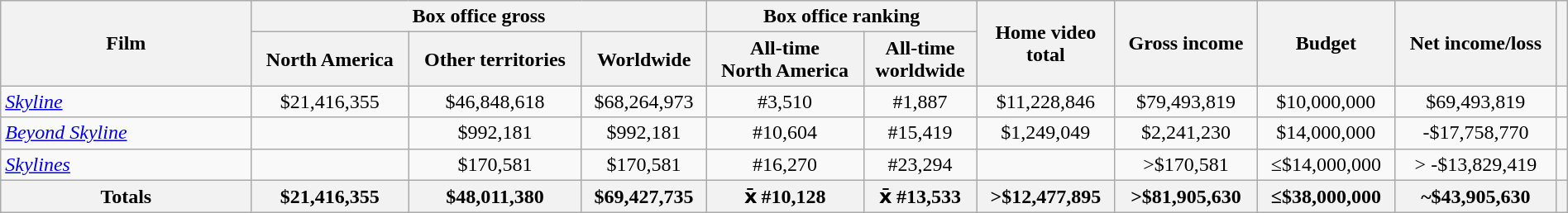<table class="wikitable" width=100% border="1" style="text-align: center;">
<tr>
<th rowspan="2" style="width:16%;">Film</th>
<th colspan="3">Box office gross</th>
<th colspan="2">Box office ranking</th>
<th rowspan="2">Home video <br>total</th>
<th rowspan="2">Gross income</th>
<th rowspan="2">Budget</th>
<th rowspan="2">Net income/loss</th>
<th rowspan="2"></th>
</tr>
<tr>
<th>North America</th>
<th>Other territories</th>
<th>Worldwide</th>
<th>All-time <br>North America</th>
<th>All-time <br>worldwide</th>
</tr>
<tr>
<td style="text-align: left;"><em><a href='#'>Skyline</a></em></td>
<td>$21,416,355</td>
<td>$46,848,618</td>
<td>$68,264,973</td>
<td>#3,510</td>
<td>#1,887</td>
<td>$11,228,846</td>
<td>$79,493,819</td>
<td>$10,000,000</td>
<td>$69,493,819</td>
<td></td>
</tr>
<tr>
<td style="text-align: left;"><em><a href='#'>Beyond Skyline</a></em></td>
<td></td>
<td>$992,181</td>
<td>$992,181</td>
<td>#10,604</td>
<td>#15,419</td>
<td>$1,249,049</td>
<td>$2,241,230</td>
<td>$14,000,000</td>
<td>-$17,758,770</td>
<td></td>
</tr>
<tr>
<td style="text-align: left;"><em><a href='#'>Skylines</a></em></td>
<td></td>
<td>$170,581</td>
<td>$170,581</td>
<td>#16,270</td>
<td>#23,294</td>
<td></td>
<td>>$170,581</td>
<td>≤$14,000,000</td>
<td>> -$13,829,419</td>
<td></td>
</tr>
<tr>
<th>Totals</th>
<th>$21,416,355</th>
<th>$48,011,380</th>
<th>$69,427,735</th>
<th>x̄ #10,128</th>
<th>x̄ #13,533</th>
<th>>$12,477,895</th>
<th>>$81,905,630</th>
<th>≤$38,000,000</th>
<th>~$43,905,630</th>
<th></th>
</tr>
</table>
